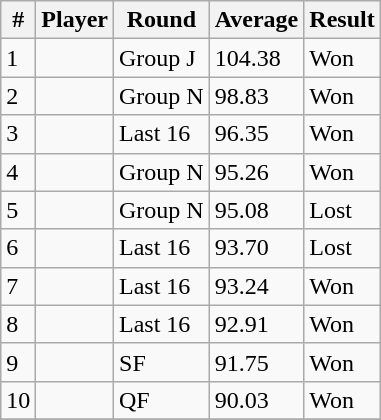<table class ="wikitable sortable">
<tr>
<th>#</th>
<th>Player</th>
<th>Round</th>
<th>Average</th>
<th>Result</th>
</tr>
<tr>
<td>1</td>
<td></td>
<td>Group J</td>
<td>104.38</td>
<td>Won</td>
</tr>
<tr>
<td>2</td>
<td></td>
<td>Group N</td>
<td>98.83</td>
<td>Won</td>
</tr>
<tr>
<td>3</td>
<td></td>
<td>Last 16</td>
<td>96.35</td>
<td>Won</td>
</tr>
<tr>
<td>4</td>
<td></td>
<td>Group N</td>
<td>95.26</td>
<td>Won</td>
</tr>
<tr>
<td>5</td>
<td></td>
<td>Group N</td>
<td>95.08</td>
<td>Lost</td>
</tr>
<tr>
<td>6</td>
<td></td>
<td>Last 16</td>
<td>93.70</td>
<td>Lost</td>
</tr>
<tr>
<td>7</td>
<td></td>
<td>Last 16</td>
<td>93.24</td>
<td>Won</td>
</tr>
<tr>
<td>8</td>
<td></td>
<td>Last 16</td>
<td>92.91</td>
<td>Won</td>
</tr>
<tr>
<td>9</td>
<td></td>
<td>SF</td>
<td>91.75</td>
<td>Won</td>
</tr>
<tr>
<td>10</td>
<td></td>
<td>QF</td>
<td>90.03</td>
<td>Won</td>
</tr>
<tr>
</tr>
</table>
